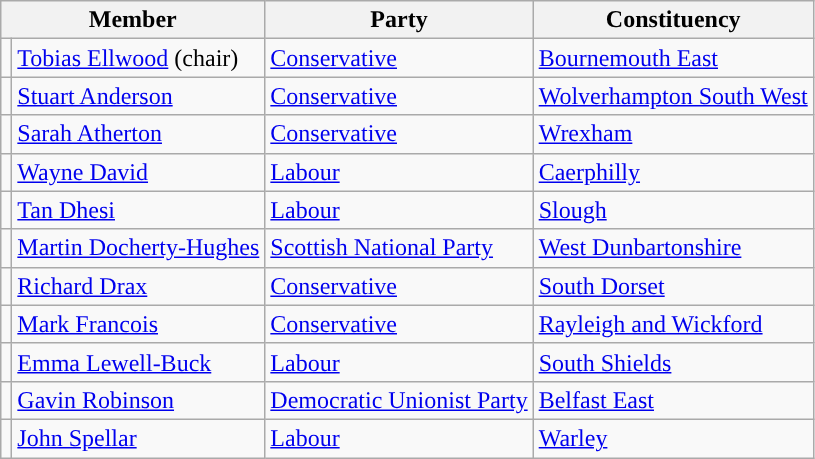<table class="wikitable">
<tr>
<th colspan="2" valign="top">Member</th>
<th valign="top">Party</th>
<th valign="top">Constituency</th>
</tr>
<tr>
<td style="color:inherit;background:"></td>
<td><a href='#'>Tobias Ellwood</a> (chair)</td>
<td><a href='#'>Conservative</a></td>
<td><a href='#'>Bournemouth East</a></td>
</tr>
<tr>
<td style="color:inherit;background:"></td>
<td><a href='#'>Stuart Anderson</a></td>
<td><a href='#'>Conservative</a></td>
<td><a href='#'>Wolverhampton South West</a></td>
</tr>
<tr>
<td style="color:inherit;background:"></td>
<td><a href='#'>Sarah Atherton</a></td>
<td><a href='#'>Conservative</a></td>
<td><a href='#'>Wrexham</a></td>
</tr>
<tr>
<td style="color:inherit;background:"></td>
<td><a href='#'>Wayne David</a></td>
<td><a href='#'>Labour</a></td>
<td><a href='#'>Caerphilly</a></td>
</tr>
<tr>
<td style="color:inherit;background:"></td>
<td><a href='#'>Tan Dhesi</a></td>
<td><a href='#'>Labour</a></td>
<td><a href='#'>Slough</a></td>
</tr>
<tr>
<td style="color:inherit;background:"></td>
<td><a href='#'>Martin Docherty-Hughes</a></td>
<td><a href='#'>Scottish National Party</a></td>
<td><a href='#'>West Dunbartonshire</a></td>
</tr>
<tr>
<td style="color:inherit;background:"></td>
<td><a href='#'>Richard Drax</a></td>
<td><a href='#'>Conservative</a></td>
<td><a href='#'>South Dorset</a></td>
</tr>
<tr>
<td style="color:inherit;background:"></td>
<td><a href='#'>Mark Francois</a></td>
<td><a href='#'>Conservative</a></td>
<td><a href='#'>Rayleigh and Wickford</a></td>
</tr>
<tr>
<td style="color:inherit;background:"></td>
<td><a href='#'>Emma Lewell-Buck</a></td>
<td><a href='#'>Labour</a></td>
<td><a href='#'>South Shields</a></td>
</tr>
<tr>
<td style="color:inherit;background:"></td>
<td><a href='#'>Gavin Robinson</a></td>
<td><a href='#'>Democratic Unionist Party</a></td>
<td><a href='#'>Belfast East</a></td>
</tr>
<tr>
<td style="color:inherit;background:"></td>
<td><a href='#'>John Spellar</a></td>
<td><a href='#'>Labour</a></td>
<td><a href='#'>Warley</a></td>
</tr>
</table>
